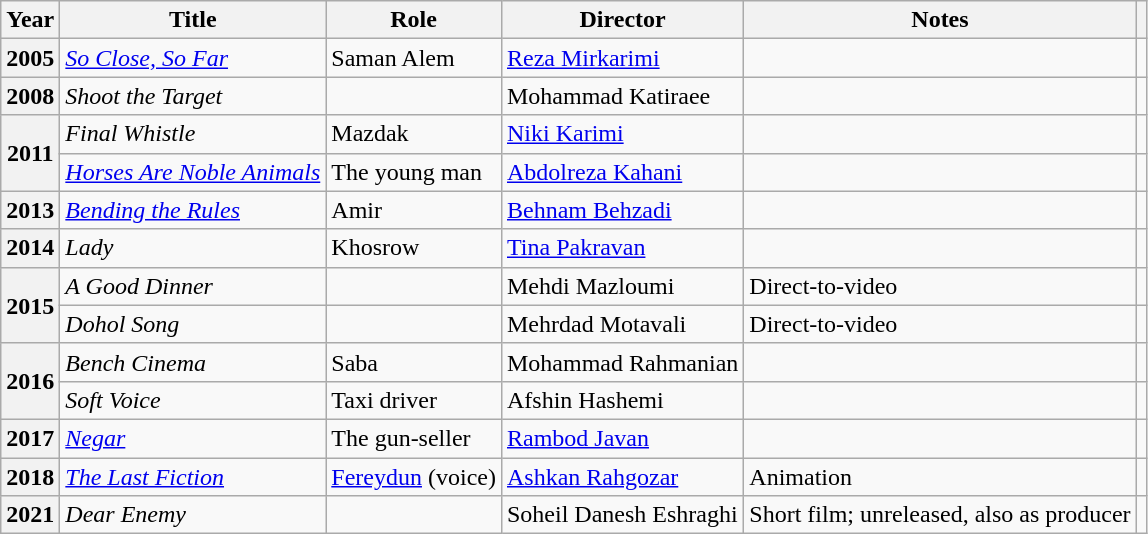<table class="wikitable plainrowheaders sortable" style="font-size:100%">
<tr>
<th scope="col">Year</th>
<th scope="col">Title</th>
<th scope="col">Role</th>
<th scope="col">Director</th>
<th class="unsortable" scope="col">Notes</th>
<th class="unsortable" scope="col"></th>
</tr>
<tr>
<th scope="row">2005</th>
<td><em><a href='#'>So Close, So Far</a></em></td>
<td>Saman Alem</td>
<td><a href='#'>Reza Mirkarimi</a></td>
<td></td>
<td></td>
</tr>
<tr>
<th scope="row">2008</th>
<td><em>Shoot the Target</em></td>
<td></td>
<td>Mohammad Katiraee</td>
<td></td>
<td></td>
</tr>
<tr>
<th rowspan="2" scope="row">2011</th>
<td><em>Final Whistle</em></td>
<td>Mazdak</td>
<td><a href='#'>Niki Karimi</a></td>
<td></td>
<td></td>
</tr>
<tr>
<td><em><a href='#'>Horses Are Noble Animals</a></em></td>
<td>The young man</td>
<td><a href='#'>Abdolreza Kahani</a></td>
<td></td>
<td></td>
</tr>
<tr>
<th scope="row">2013</th>
<td><em><a href='#'>Bending the Rules</a></em></td>
<td>Amir</td>
<td><a href='#'>Behnam Behzadi</a></td>
<td></td>
<td></td>
</tr>
<tr>
<th scope="row">2014</th>
<td><em>Lady</em></td>
<td>Khosrow</td>
<td><a href='#'>Tina Pakravan</a></td>
<td></td>
<td></td>
</tr>
<tr>
<th rowspan="2" scope="row">2015</th>
<td><em>A Good Dinner</em></td>
<td></td>
<td>Mehdi Mazloumi</td>
<td>Direct-to-video</td>
<td></td>
</tr>
<tr>
<td><em>Dohol Song</em></td>
<td></td>
<td>Mehrdad Motavali</td>
<td>Direct-to-video</td>
<td></td>
</tr>
<tr>
<th rowspan="2" scope="row">2016</th>
<td><em>Bench Cinema</em></td>
<td>Saba</td>
<td>Mohammad Rahmanian</td>
<td></td>
<td></td>
</tr>
<tr>
<td><em>Soft Voice</em></td>
<td>Taxi driver</td>
<td>Afshin Hashemi</td>
<td></td>
<td></td>
</tr>
<tr>
<th scope="row">2017</th>
<td><em><a href='#'>Negar</a></em></td>
<td>The gun-seller</td>
<td><a href='#'>Rambod Javan</a></td>
<td></td>
<td></td>
</tr>
<tr>
<th scope="row">2018</th>
<td><em><a href='#'>The Last Fiction</a></em></td>
<td><a href='#'>Fereydun</a> (voice)</td>
<td><a href='#'>Ashkan Rahgozar</a></td>
<td>Animation</td>
<td></td>
</tr>
<tr>
<th scope="row">2021</th>
<td><em>Dear Enemy</em></td>
<td></td>
<td>Soheil Danesh Eshraghi</td>
<td>Short film; unreleased, also as producer</td>
<td></td>
</tr>
</table>
